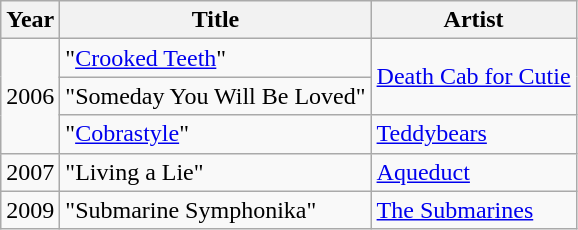<table class="wikitable plainrowheaders">
<tr>
<th scope="col">Year</th>
<th scope="col">Title</th>
<th scope="col">Artist</th>
</tr>
<tr>
<td rowspan="3">2006</td>
<td>"<a href='#'>Crooked Teeth</a>"</td>
<td rowspan=2><a href='#'>Death Cab for Cutie</a></td>
</tr>
<tr>
<td>"Someday You Will Be Loved"</td>
</tr>
<tr>
<td>"<a href='#'>Cobrastyle</a>"</td>
<td><a href='#'>Teddybears</a></td>
</tr>
<tr>
<td>2007</td>
<td>"Living a Lie"</td>
<td><a href='#'>Aqueduct</a></td>
</tr>
<tr>
<td>2009</td>
<td>"Submarine Symphonika"</td>
<td><a href='#'>The Submarines</a></td>
</tr>
</table>
